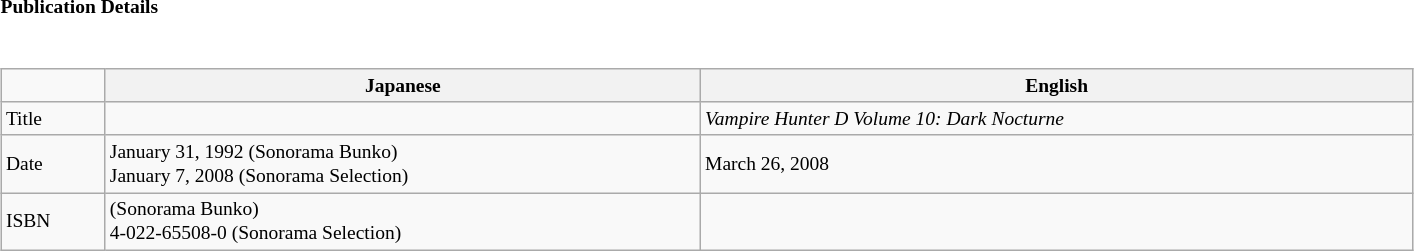<table class="collapsible collapsed" border="0" style="width:75%; font-size:small;">
<tr>
<th style="width:20em; text-align:left">Publication Details</th>
<th></th>
</tr>
<tr>
<td colspan="2"><br><table class="wikitable" style="width:100%; font-size:small;  margin-right:-1em;">
<tr>
<td></td>
<th>Japanese</th>
<th>English</th>
</tr>
<tr>
<td>Title</td>
<td> </td>
<td> <em>Vampire Hunter D Volume 10: Dark Nocturne</em></td>
</tr>
<tr>
<td>Date</td>
<td> January 31, 1992 (Sonorama Bunko)<br>January 7, 2008 (Sonorama Selection)</td>
<td> March 26, 2008</td>
</tr>
<tr>
<td>ISBN</td>
<td>  (Sonorama Bunko)<br>4-022-65508-0 (Sonorama Selection)</td>
<td> </td>
</tr>
</table>
</td>
</tr>
</table>
